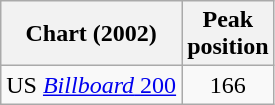<table class="wikitable">
<tr>
<th scope="col">Chart (2002)</th>
<th scope="col">Peak<br>position</th>
</tr>
<tr>
<td>US <a href='#'><em>Billboard</em> 200</a></td>
<td style="text-align:center;">166</td>
</tr>
</table>
